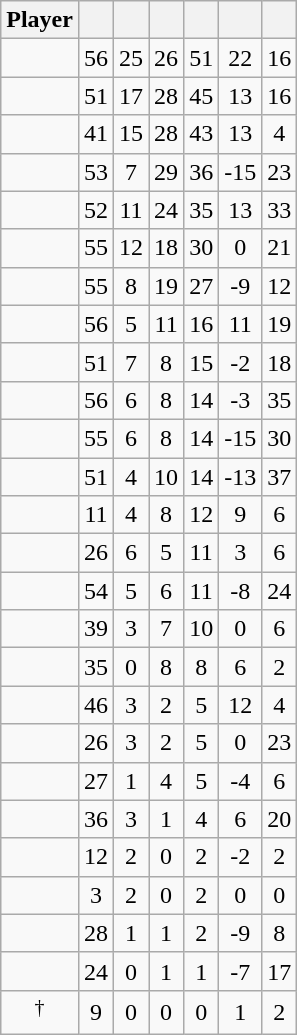<table class="wikitable sortable" style="text-align:center;">
<tr>
<th>Player</th>
<th></th>
<th></th>
<th></th>
<th></th>
<th data-sort-type="number"></th>
<th></th>
</tr>
<tr>
<td></td>
<td>56</td>
<td>25</td>
<td>26</td>
<td>51</td>
<td>22</td>
<td>16</td>
</tr>
<tr>
<td></td>
<td>51</td>
<td>17</td>
<td>28</td>
<td>45</td>
<td>13</td>
<td>16</td>
</tr>
<tr>
<td></td>
<td>41</td>
<td>15</td>
<td>28</td>
<td>43</td>
<td>13</td>
<td>4</td>
</tr>
<tr>
<td></td>
<td>53</td>
<td>7</td>
<td>29</td>
<td>36</td>
<td>-15</td>
<td>23</td>
</tr>
<tr>
<td></td>
<td>52</td>
<td>11</td>
<td>24</td>
<td>35</td>
<td>13</td>
<td>33</td>
</tr>
<tr>
<td></td>
<td>55</td>
<td>12</td>
<td>18</td>
<td>30</td>
<td>0</td>
<td>21</td>
</tr>
<tr>
<td></td>
<td>55</td>
<td>8</td>
<td>19</td>
<td>27</td>
<td>-9</td>
<td>12</td>
</tr>
<tr>
<td></td>
<td>56</td>
<td>5</td>
<td>11</td>
<td>16</td>
<td>11</td>
<td>19</td>
</tr>
<tr>
<td></td>
<td>51</td>
<td>7</td>
<td>8</td>
<td>15</td>
<td>-2</td>
<td>18</td>
</tr>
<tr>
<td></td>
<td>56</td>
<td>6</td>
<td>8</td>
<td>14</td>
<td>-3</td>
<td>35</td>
</tr>
<tr>
<td></td>
<td>55</td>
<td>6</td>
<td>8</td>
<td>14</td>
<td>-15</td>
<td>30</td>
</tr>
<tr>
<td></td>
<td>51</td>
<td>4</td>
<td>10</td>
<td>14</td>
<td>-13</td>
<td>37</td>
</tr>
<tr>
<td></td>
<td>11</td>
<td>4</td>
<td>8</td>
<td>12</td>
<td>9</td>
<td>6</td>
</tr>
<tr>
<td></td>
<td>26</td>
<td>6</td>
<td>5</td>
<td>11</td>
<td>3</td>
<td>6</td>
</tr>
<tr>
<td></td>
<td>54</td>
<td>5</td>
<td>6</td>
<td>11</td>
<td>-8</td>
<td>24</td>
</tr>
<tr>
<td></td>
<td>39</td>
<td>3</td>
<td>7</td>
<td>10</td>
<td>0</td>
<td>6</td>
</tr>
<tr>
<td></td>
<td>35</td>
<td>0</td>
<td>8</td>
<td>8</td>
<td>6</td>
<td>2</td>
</tr>
<tr>
<td></td>
<td>46</td>
<td>3</td>
<td>2</td>
<td>5</td>
<td>12</td>
<td>4</td>
</tr>
<tr>
<td></td>
<td>26</td>
<td>3</td>
<td>2</td>
<td>5</td>
<td>0</td>
<td>23</td>
</tr>
<tr>
<td></td>
<td>27</td>
<td>1</td>
<td>4</td>
<td>5</td>
<td>-4</td>
<td>6</td>
</tr>
<tr>
<td></td>
<td>36</td>
<td>3</td>
<td>1</td>
<td>4</td>
<td>6</td>
<td>20</td>
</tr>
<tr>
<td></td>
<td>12</td>
<td>2</td>
<td>0</td>
<td>2</td>
<td>-2</td>
<td>2</td>
</tr>
<tr>
<td></td>
<td>3</td>
<td>2</td>
<td>0</td>
<td>2</td>
<td>0</td>
<td>0</td>
</tr>
<tr>
<td></td>
<td>28</td>
<td>1</td>
<td>1</td>
<td>2</td>
<td>-9</td>
<td>8</td>
</tr>
<tr>
<td></td>
<td>24</td>
<td>0</td>
<td>1</td>
<td>1</td>
<td>-7</td>
<td>17</td>
</tr>
<tr>
<td><sup>†</sup></td>
<td>9</td>
<td>0</td>
<td>0</td>
<td>0</td>
<td>1</td>
<td>2</td>
</tr>
</table>
